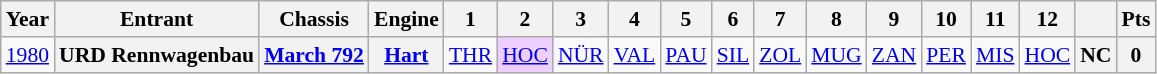<table class="wikitable" style="text-align:center; font-size:90%">
<tr>
<th>Year</th>
<th>Entrant</th>
<th>Chassis</th>
<th>Engine</th>
<th>1</th>
<th>2</th>
<th>3</th>
<th>4</th>
<th>5</th>
<th>6</th>
<th>7</th>
<th>8</th>
<th>9</th>
<th>10</th>
<th>11</th>
<th>12</th>
<th></th>
<th>Pts</th>
</tr>
<tr>
<td><a href='#'>1980</a></td>
<th>URD Rennwagenbau</th>
<th><a href='#'>March 792</a></th>
<th><a href='#'>Hart</a></th>
<td><a href='#'>THR</a></td>
<td style="background:#EFCFFF;"><a href='#'>HOC</a><br></td>
<td><a href='#'>NÜR</a></td>
<td><a href='#'>VAL</a></td>
<td><a href='#'>PAU</a></td>
<td><a href='#'>SIL</a></td>
<td><a href='#'>ZOL</a></td>
<td><a href='#'>MUG</a></td>
<td><a href='#'>ZAN</a></td>
<td><a href='#'>PER</a></td>
<td><a href='#'>MIS</a></td>
<td><a href='#'>HOC</a></td>
<th>NC</th>
<th>0</th>
</tr>
</table>
